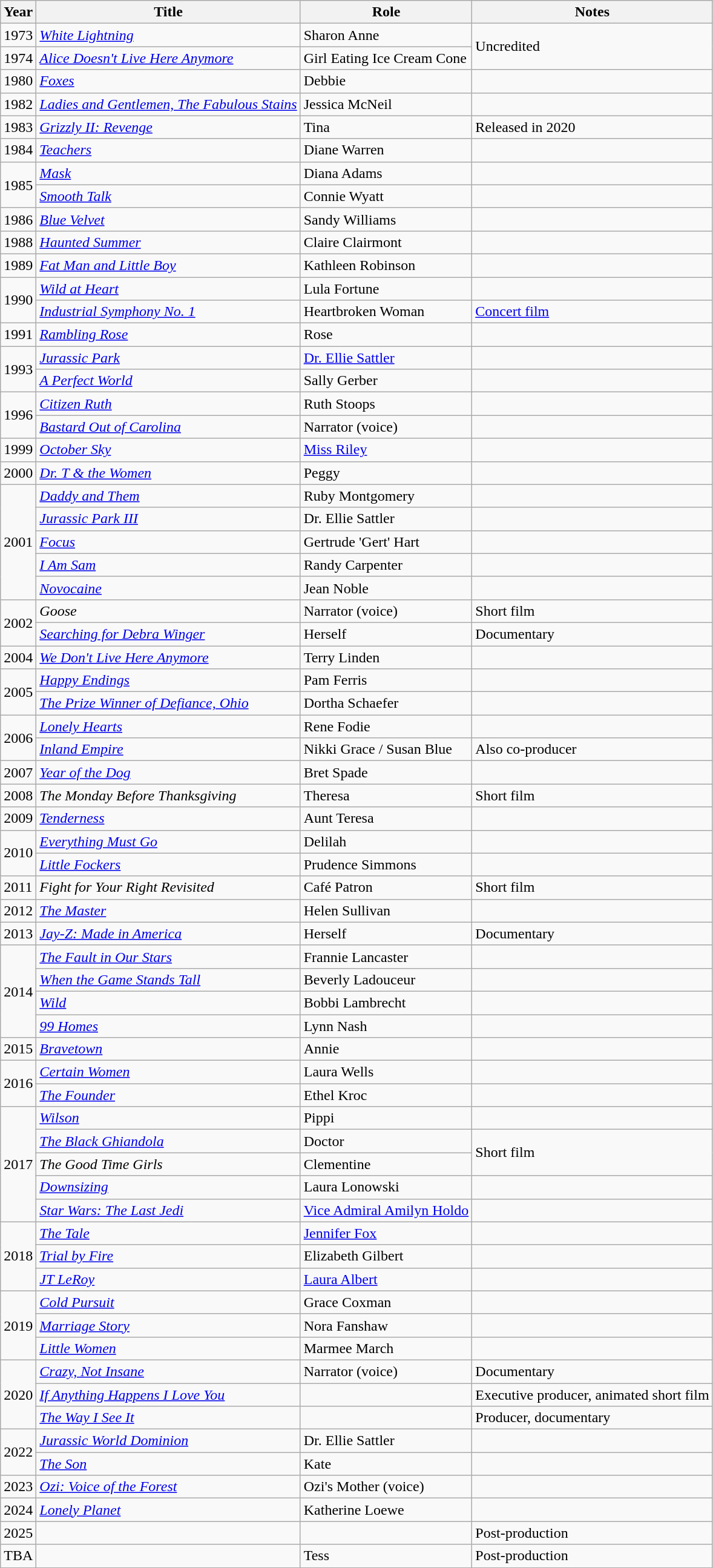<table class="wikitable sortable">
<tr>
<th>Year</th>
<th>Title</th>
<th>Role</th>
<th class="unsortable">Notes</th>
</tr>
<tr>
<td>1973</td>
<td><em><a href='#'>White Lightning</a></em></td>
<td>Sharon Anne</td>
<td rowspan="2">Uncredited</td>
</tr>
<tr>
<td>1974</td>
<td><em><a href='#'>Alice Doesn't Live Here Anymore</a></em></td>
<td>Girl Eating Ice Cream Cone</td>
</tr>
<tr>
<td>1980</td>
<td><em><a href='#'>Foxes</a></em></td>
<td>Debbie</td>
<td></td>
</tr>
<tr>
<td>1982</td>
<td><em><a href='#'>Ladies and Gentlemen, The Fabulous Stains</a></em></td>
<td>Jessica McNeil</td>
<td></td>
</tr>
<tr>
<td>1983</td>
<td><em><a href='#'>Grizzly II: Revenge</a></em></td>
<td>Tina</td>
<td>Released in 2020</td>
</tr>
<tr>
<td>1984</td>
<td><em><a href='#'>Teachers</a></em></td>
<td>Diane Warren</td>
<td></td>
</tr>
<tr>
<td rowspan="2">1985</td>
<td><em><a href='#'>Mask</a></em></td>
<td>Diana Adams</td>
<td></td>
</tr>
<tr>
<td><em><a href='#'>Smooth Talk</a></em></td>
<td>Connie Wyatt</td>
<td></td>
</tr>
<tr>
<td>1986</td>
<td><em><a href='#'>Blue Velvet</a></em></td>
<td>Sandy Williams</td>
<td></td>
</tr>
<tr>
<td>1988</td>
<td><em><a href='#'>Haunted Summer</a></em></td>
<td>Claire Clairmont</td>
<td></td>
</tr>
<tr>
<td>1989</td>
<td><em><a href='#'>Fat Man and Little Boy</a></em></td>
<td>Kathleen Robinson</td>
<td></td>
</tr>
<tr>
<td rowspan="2">1990</td>
<td><em><a href='#'>Wild at Heart</a></em></td>
<td>Lula Fortune</td>
<td></td>
</tr>
<tr>
<td><em><a href='#'>Industrial Symphony No. 1</a></em></td>
<td>Heartbroken Woman</td>
<td><a href='#'>Concert film</a></td>
</tr>
<tr>
<td>1991</td>
<td><em><a href='#'>Rambling Rose</a></em></td>
<td>Rose</td>
<td></td>
</tr>
<tr>
<td rowspan="2">1993</td>
<td><em><a href='#'>Jurassic Park</a></em></td>
<td><a href='#'>Dr. Ellie Sattler</a></td>
<td></td>
</tr>
<tr>
<td><em><a href='#'>A Perfect World</a></em></td>
<td>Sally Gerber</td>
<td></td>
</tr>
<tr>
<td rowspan="2">1996</td>
<td><em><a href='#'>Citizen Ruth</a></em></td>
<td>Ruth Stoops</td>
<td></td>
</tr>
<tr>
<td><em><a href='#'>Bastard Out of Carolina</a></em></td>
<td>Narrator (voice)</td>
<td></td>
</tr>
<tr>
<td>1999</td>
<td><em><a href='#'>October Sky</a></em></td>
<td><a href='#'>Miss Riley</a></td>
<td></td>
</tr>
<tr>
<td>2000</td>
<td><em><a href='#'>Dr. T & the Women</a></em></td>
<td>Peggy</td>
<td></td>
</tr>
<tr>
<td rowspan="5">2001</td>
<td><em><a href='#'>Daddy and Them</a></em></td>
<td>Ruby Montgomery</td>
<td></td>
</tr>
<tr>
<td><em><a href='#'>Jurassic Park III</a></em></td>
<td>Dr. Ellie Sattler</td>
<td></td>
</tr>
<tr>
<td><em><a href='#'>Focus</a></em></td>
<td>Gertrude 'Gert' Hart</td>
<td></td>
</tr>
<tr>
<td><em><a href='#'>I Am Sam</a></em></td>
<td>Randy Carpenter</td>
<td></td>
</tr>
<tr>
<td><em><a href='#'>Novocaine</a></em></td>
<td>Jean Noble</td>
<td></td>
</tr>
<tr>
<td rowspan="2">2002</td>
<td><em>Goose</em></td>
<td>Narrator (voice)</td>
<td>Short film</td>
</tr>
<tr>
<td><em><a href='#'>Searching for Debra Winger</a></em></td>
<td>Herself</td>
<td>Documentary</td>
</tr>
<tr>
<td>2004</td>
<td><em><a href='#'>We Don't Live Here Anymore</a></em></td>
<td>Terry Linden</td>
<td></td>
</tr>
<tr>
<td rowspan="2">2005</td>
<td><em><a href='#'>Happy Endings</a></em></td>
<td>Pam Ferris</td>
<td></td>
</tr>
<tr>
<td><em><a href='#'>The Prize Winner of Defiance, Ohio</a></em></td>
<td>Dortha Schaefer</td>
<td></td>
</tr>
<tr>
<td rowspan="2">2006</td>
<td><em><a href='#'>Lonely Hearts</a></em></td>
<td>Rene Fodie</td>
<td></td>
</tr>
<tr>
<td><em><a href='#'>Inland Empire</a></em></td>
<td>Nikki Grace / Susan Blue</td>
<td>Also co-producer</td>
</tr>
<tr>
<td>2007</td>
<td><em><a href='#'>Year of the Dog</a></em></td>
<td>Bret Spade</td>
<td></td>
</tr>
<tr>
<td>2008</td>
<td><em>The Monday Before Thanksgiving</em></td>
<td>Theresa</td>
<td>Short film</td>
</tr>
<tr>
<td>2009</td>
<td><em><a href='#'>Tenderness</a></em></td>
<td>Aunt Teresa</td>
<td></td>
</tr>
<tr>
<td rowspan="2">2010</td>
<td><em><a href='#'>Everything Must Go</a></em></td>
<td>Delilah</td>
<td></td>
</tr>
<tr>
<td><em><a href='#'>Little Fockers</a></em></td>
<td>Prudence Simmons</td>
<td></td>
</tr>
<tr>
<td>2011</td>
<td><em>Fight for Your Right Revisited</em></td>
<td>Café Patron</td>
<td>Short film</td>
</tr>
<tr>
<td>2012</td>
<td><em><a href='#'>The Master</a></em></td>
<td>Helen Sullivan</td>
<td></td>
</tr>
<tr>
<td>2013</td>
<td><em><a href='#'>Jay-Z: Made in America</a></em></td>
<td>Herself</td>
<td>Documentary</td>
</tr>
<tr>
<td rowspan="4">2014</td>
<td><em><a href='#'>The Fault in Our Stars</a></em></td>
<td>Frannie Lancaster</td>
<td></td>
</tr>
<tr>
<td><em><a href='#'>When the Game Stands Tall</a></em></td>
<td>Beverly Ladouceur</td>
<td></td>
</tr>
<tr>
<td><em><a href='#'>Wild</a></em></td>
<td>Bobbi Lambrecht</td>
<td></td>
</tr>
<tr>
<td><em><a href='#'>99 Homes</a></em></td>
<td>Lynn Nash</td>
<td></td>
</tr>
<tr>
<td>2015</td>
<td><em><a href='#'>Bravetown</a></em></td>
<td>Annie</td>
<td></td>
</tr>
<tr>
<td rowspan="2">2016</td>
<td><em><a href='#'>Certain Women</a></em></td>
<td>Laura Wells</td>
<td></td>
</tr>
<tr>
<td><em><a href='#'>The Founder</a></em></td>
<td>Ethel Kroc</td>
<td></td>
</tr>
<tr>
<td rowspan="5">2017</td>
<td><em><a href='#'>Wilson</a></em></td>
<td>Pippi</td>
<td></td>
</tr>
<tr>
<td><em><a href='#'>The Black Ghiandola</a></em></td>
<td>Doctor</td>
<td rowspan="2">Short film</td>
</tr>
<tr>
<td><em>The Good Time Girls</em></td>
<td>Clementine</td>
</tr>
<tr>
<td><em><a href='#'>Downsizing</a></em></td>
<td>Laura Lonowski</td>
<td></td>
</tr>
<tr>
<td><em><a href='#'>Star Wars: The Last Jedi</a></em></td>
<td><a href='#'>Vice Admiral Amilyn Holdo</a></td>
<td></td>
</tr>
<tr>
<td rowspan="3">2018</td>
<td><em><a href='#'>The Tale</a></em></td>
<td><a href='#'>Jennifer Fox</a></td>
<td></td>
</tr>
<tr>
<td><em><a href='#'>Trial by Fire</a></em></td>
<td>Elizabeth Gilbert</td>
<td></td>
</tr>
<tr>
<td><em><a href='#'>JT LeRoy</a></em></td>
<td><a href='#'>Laura Albert</a></td>
<td></td>
</tr>
<tr>
<td rowspan="3">2019</td>
<td><em><a href='#'>Cold Pursuit</a></em></td>
<td>Grace Coxman</td>
<td></td>
</tr>
<tr>
<td><em><a href='#'>Marriage Story</a></em></td>
<td>Nora Fanshaw</td>
<td></td>
</tr>
<tr>
<td><em><a href='#'>Little Women</a></em></td>
<td>Marmee March</td>
<td></td>
</tr>
<tr>
<td rowspan="3">2020</td>
<td><em><a href='#'>Crazy, Not Insane</a></em></td>
<td>Narrator (voice)</td>
<td>Documentary</td>
</tr>
<tr>
<td><em><a href='#'>If Anything Happens I Love You</a></em></td>
<td></td>
<td>Executive producer, animated short film</td>
</tr>
<tr>
<td><em><a href='#'>The Way I See It</a></em></td>
<td></td>
<td>Producer, documentary</td>
</tr>
<tr>
<td rowspan="2">2022</td>
<td><em><a href='#'>Jurassic World Dominion</a></em></td>
<td>Dr. Ellie Sattler</td>
<td></td>
</tr>
<tr>
<td><em><a href='#'>The Son</a></em></td>
<td>Kate</td>
<td></td>
</tr>
<tr>
<td>2023</td>
<td><em><a href='#'>Ozi: Voice of the Forest</a></em></td>
<td>Ozi's Mother (voice)</td>
<td></td>
</tr>
<tr>
<td>2024</td>
<td><em><a href='#'>Lonely Planet</a></em></td>
<td>Katherine Loewe</td>
<td></td>
</tr>
<tr>
<td>2025</td>
<td></td>
<td></td>
<td>Post-production</td>
</tr>
<tr>
<td>TBA</td>
<td></td>
<td>Tess</td>
<td>Post-production</td>
</tr>
</table>
